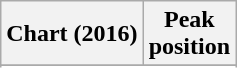<table class="wikitable sortable plainrowheaders" style="text-align:center">
<tr>
<th>Chart (2016)</th>
<th>Peak<br>position</th>
</tr>
<tr>
</tr>
<tr>
</tr>
<tr>
</tr>
</table>
